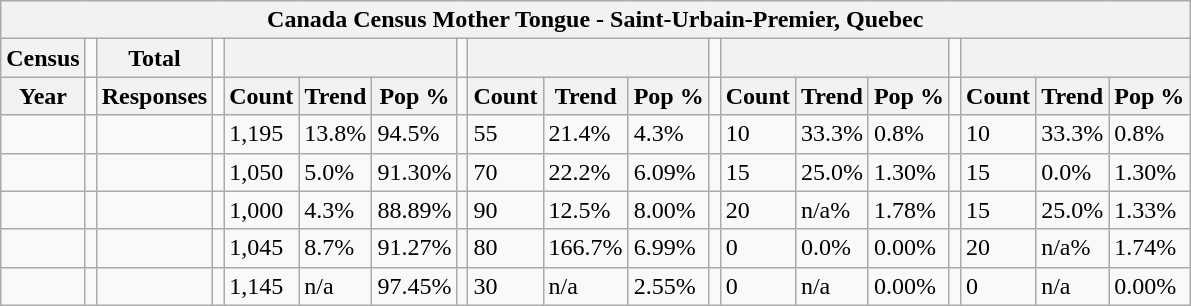<table class="wikitable">
<tr>
<th colspan="19">Canada Census Mother Tongue - Saint-Urbain-Premier, Quebec</th>
</tr>
<tr>
<th>Census</th>
<td></td>
<th>Total</th>
<td colspan="1"></td>
<th colspan="3"></th>
<td colspan="1"></td>
<th colspan="3"></th>
<td colspan="1"></td>
<th colspan="3"></th>
<td colspan="1"></td>
<th colspan="3"></th>
</tr>
<tr>
<th>Year</th>
<td></td>
<th>Responses</th>
<td></td>
<th>Count</th>
<th>Trend</th>
<th>Pop %</th>
<td></td>
<th>Count</th>
<th>Trend</th>
<th>Pop %</th>
<td></td>
<th>Count</th>
<th>Trend</th>
<th>Pop %</th>
<td></td>
<th>Count</th>
<th>Trend</th>
<th>Pop %</th>
</tr>
<tr>
<td></td>
<td></td>
<td></td>
<td></td>
<td>1,195</td>
<td> 13.8%</td>
<td>94.5%</td>
<td></td>
<td>55</td>
<td> 21.4%</td>
<td>4.3%</td>
<td></td>
<td>10</td>
<td> 33.3%</td>
<td>0.8%</td>
<td></td>
<td>10</td>
<td> 33.3%</td>
<td>0.8%</td>
</tr>
<tr>
<td></td>
<td></td>
<td></td>
<td></td>
<td>1,050</td>
<td> 5.0%</td>
<td>91.30%</td>
<td></td>
<td>70</td>
<td> 22.2%</td>
<td>6.09%</td>
<td></td>
<td>15</td>
<td> 25.0%</td>
<td>1.30%</td>
<td></td>
<td>15</td>
<td> 0.0%</td>
<td>1.30%</td>
</tr>
<tr>
<td></td>
<td></td>
<td></td>
<td></td>
<td>1,000</td>
<td> 4.3%</td>
<td>88.89%</td>
<td></td>
<td>90</td>
<td> 12.5%</td>
<td>8.00%</td>
<td></td>
<td>20</td>
<td> n/a%</td>
<td>1.78%</td>
<td></td>
<td>15</td>
<td> 25.0%</td>
<td>1.33%</td>
</tr>
<tr>
<td></td>
<td></td>
<td></td>
<td></td>
<td>1,045</td>
<td> 8.7%</td>
<td>91.27%</td>
<td></td>
<td>80</td>
<td> 166.7%</td>
<td>6.99%</td>
<td></td>
<td>0</td>
<td> 0.0%</td>
<td>0.00%</td>
<td></td>
<td>20</td>
<td> n/a%</td>
<td>1.74%</td>
</tr>
<tr>
<td></td>
<td></td>
<td></td>
<td></td>
<td>1,145</td>
<td>n/a</td>
<td>97.45%</td>
<td></td>
<td>30</td>
<td>n/a</td>
<td>2.55%</td>
<td></td>
<td>0</td>
<td>n/a</td>
<td>0.00%</td>
<td></td>
<td>0</td>
<td>n/a</td>
<td>0.00%</td>
</tr>
</table>
